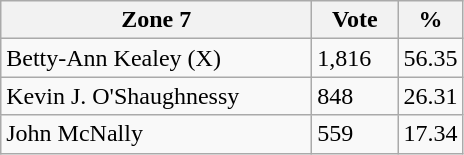<table class="wikitable">
<tr>
<th width="200px">Zone 7</th>
<th width="50px">Vote</th>
<th width="30px">%</th>
</tr>
<tr>
<td>Betty-Ann Kealey (X)</td>
<td>1,816</td>
<td>56.35</td>
</tr>
<tr>
<td>Kevin J. O'Shaughnessy</td>
<td>848</td>
<td>26.31</td>
</tr>
<tr>
<td>John McNally</td>
<td>559</td>
<td>17.34</td>
</tr>
</table>
